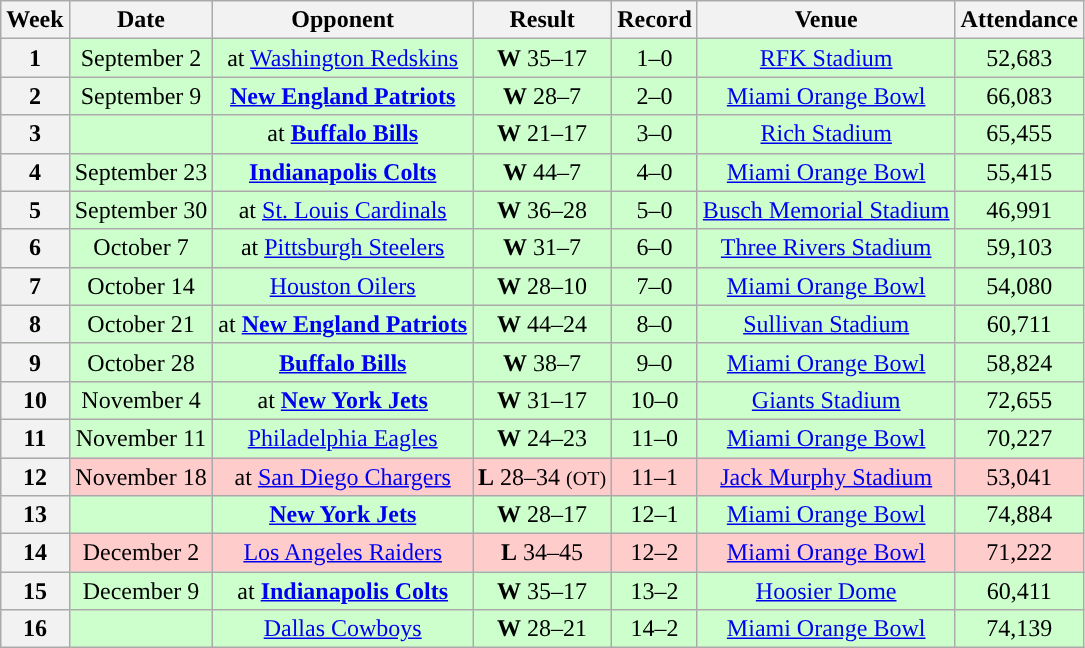<table class="wikitable" style="text-align:center">
<tr>
<th>Week</th>
<th>Date</th>
<th>Opponent</th>
<th>Result</th>
<th>Record</th>
<th>Venue</th>
<th>Attendance</th>
</tr>
<tr style="background:#cfc">
<th>1</th>
<td>September 2</td>
<td>at <a href='#'>Washington Redskins</a></td>
<td><strong>W</strong> 35–17</td>
<td>1–0</td>
<td><a href='#'>RFK Stadium</a></td>
<td>52,683</td>
</tr>
<tr style="background:#cfc">
<th>2</th>
<td>September 9</td>
<td><strong><a href='#'>New England Patriots</a></strong></td>
<td><strong>W</strong> 28–7</td>
<td>2–0</td>
<td><a href='#'>Miami Orange Bowl</a></td>
<td>66,083</td>
</tr>
<tr style="background:#cfc">
<th>3</th>
<td></td>
<td>at <strong><a href='#'>Buffalo Bills</a></strong></td>
<td><strong>W</strong> 21–17</td>
<td>3–0</td>
<td><a href='#'>Rich Stadium</a></td>
<td>65,455</td>
</tr>
<tr style="background:#cfc">
<th>4</th>
<td>September 23</td>
<td><strong><a href='#'>Indianapolis Colts</a></strong></td>
<td><strong>W</strong> 44–7</td>
<td>4–0</td>
<td><a href='#'>Miami Orange Bowl</a></td>
<td>55,415</td>
</tr>
<tr style="background:#cfc">
<th>5</th>
<td>September 30</td>
<td>at <a href='#'>St. Louis Cardinals</a></td>
<td><strong>W</strong> 36–28</td>
<td>5–0</td>
<td><a href='#'>Busch Memorial Stadium</a></td>
<td>46,991</td>
</tr>
<tr style="background:#cfc">
<th>6</th>
<td>October 7</td>
<td>at <a href='#'>Pittsburgh Steelers</a></td>
<td><strong>W</strong> 31–7</td>
<td>6–0</td>
<td><a href='#'>Three Rivers Stadium</a></td>
<td>59,103</td>
</tr>
<tr style="background:#cfc">
<th>7</th>
<td>October 14</td>
<td><a href='#'>Houston Oilers</a></td>
<td><strong>W</strong> 28–10</td>
<td>7–0</td>
<td><a href='#'>Miami Orange Bowl</a></td>
<td>54,080</td>
</tr>
<tr style="background:#cfc">
<th>8</th>
<td>October 21</td>
<td>at <strong><a href='#'>New England Patriots</a></strong></td>
<td><strong>W</strong> 44–24</td>
<td>8–0</td>
<td><a href='#'>Sullivan Stadium</a></td>
<td>60,711</td>
</tr>
<tr style="background:#cfc">
<th>9</th>
<td>October 28</td>
<td><strong><a href='#'>Buffalo Bills</a></strong></td>
<td><strong>W</strong> 38–7</td>
<td>9–0</td>
<td><a href='#'>Miami Orange Bowl</a></td>
<td>58,824</td>
</tr>
<tr style="background:#cfc">
<th>10</th>
<td>November 4</td>
<td>at <strong><a href='#'>New York Jets</a></strong></td>
<td><strong>W</strong> 31–17</td>
<td>10–0</td>
<td><a href='#'>Giants Stadium</a></td>
<td>72,655</td>
</tr>
<tr style="background:#cfc">
<th>11</th>
<td>November 11</td>
<td><a href='#'>Philadelphia Eagles</a></td>
<td><strong>W</strong> 24–23</td>
<td>11–0</td>
<td><a href='#'>Miami Orange Bowl</a></td>
<td>70,227</td>
</tr>
<tr style="background:#fcc">
<th>12</th>
<td>November 18</td>
<td>at <a href='#'>San Diego Chargers</a></td>
<td><strong>L</strong> 28–34 <small>(OT)</small></td>
<td>11–1</td>
<td><a href='#'>Jack Murphy Stadium</a></td>
<td>53,041</td>
</tr>
<tr style="background:#cfc">
<th>13</th>
<td></td>
<td><strong><a href='#'>New York Jets</a></strong></td>
<td><strong>W</strong> 28–17</td>
<td>12–1</td>
<td><a href='#'>Miami Orange Bowl</a></td>
<td>74,884</td>
</tr>
<tr style="background:#fcc">
<th>14</th>
<td>December 2</td>
<td><a href='#'>Los Angeles Raiders</a></td>
<td><strong>L</strong> 34–45</td>
<td>12–2</td>
<td><a href='#'>Miami Orange Bowl</a></td>
<td>71,222</td>
</tr>
<tr style="background:#cfc">
<th>15</th>
<td>December 9</td>
<td>at <strong><a href='#'>Indianapolis Colts</a></strong></td>
<td><strong>W</strong> 35–17</td>
<td>13–2</td>
<td><a href='#'>Hoosier Dome</a></td>
<td>60,411</td>
</tr>
<tr style="background:#cfc">
<th>16</th>
<td></td>
<td><a href='#'>Dallas Cowboys</a></td>
<td><strong>W</strong> 28–21</td>
<td>14–2</td>
<td><a href='#'>Miami Orange Bowl</a></td>
<td>74,139</td>
</tr>
</table>
